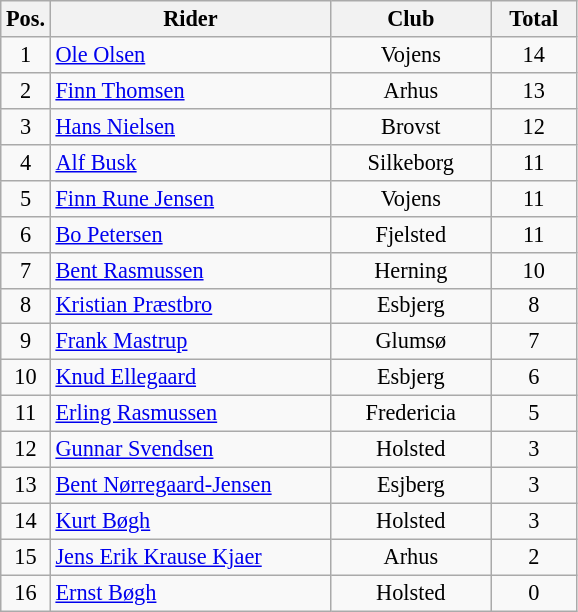<table class=wikitable style="font-size:93%;">
<tr>
<th width=25px>Pos.</th>
<th width=180px>Rider</th>
<th width=100px>Club</th>
<th width=50px>Total</th>
</tr>
<tr align=center>
<td>1</td>
<td align=left><a href='#'>Ole Olsen</a></td>
<td>Vojens</td>
<td>14</td>
</tr>
<tr align=center>
<td>2</td>
<td align=left><a href='#'>Finn Thomsen</a></td>
<td>Arhus</td>
<td>13</td>
</tr>
<tr align=center>
<td>3</td>
<td align=left><a href='#'>Hans Nielsen</a></td>
<td>Brovst</td>
<td>12</td>
</tr>
<tr align=center>
<td>4</td>
<td align=left><a href='#'>Alf Busk</a></td>
<td>Silkeborg</td>
<td>11</td>
</tr>
<tr align=center>
<td>5</td>
<td align=left><a href='#'>Finn Rune Jensen</a></td>
<td>Vojens</td>
<td>11</td>
</tr>
<tr align=center>
<td>6</td>
<td align=left><a href='#'>Bo Petersen</a></td>
<td>Fjelsted</td>
<td>11</td>
</tr>
<tr align=center>
<td>7</td>
<td align=left><a href='#'>Bent Rasmussen</a></td>
<td>Herning</td>
<td>10</td>
</tr>
<tr align=center>
<td>8</td>
<td align=left><a href='#'>Kristian Præstbro</a></td>
<td>Esbjerg</td>
<td>8</td>
</tr>
<tr align=center>
<td>9</td>
<td align=left><a href='#'>Frank Mastrup</a></td>
<td>Glumsø</td>
<td>7</td>
</tr>
<tr align=center>
<td>10</td>
<td align=left><a href='#'>Knud Ellegaard</a></td>
<td>Esbjerg</td>
<td>6</td>
</tr>
<tr align=center>
<td>11</td>
<td align=left><a href='#'>Erling Rasmussen</a></td>
<td>Fredericia</td>
<td>5</td>
</tr>
<tr align=center>
<td>12</td>
<td align=left><a href='#'>Gunnar Svendsen</a></td>
<td>Holsted</td>
<td>3</td>
</tr>
<tr align=center>
<td>13</td>
<td align=left><a href='#'>Bent Nørregaard-Jensen</a></td>
<td>Esjberg</td>
<td>3</td>
</tr>
<tr align=center>
<td>14</td>
<td align=left><a href='#'>Kurt Bøgh</a></td>
<td>Holsted</td>
<td>3</td>
</tr>
<tr align=center>
<td>15</td>
<td align=left><a href='#'>Jens Erik Krause Kjaer</a></td>
<td>Arhus</td>
<td>2</td>
</tr>
<tr align=center>
<td>16</td>
<td align=left><a href='#'>Ernst Bøgh</a></td>
<td>Holsted</td>
<td>0</td>
</tr>
</table>
